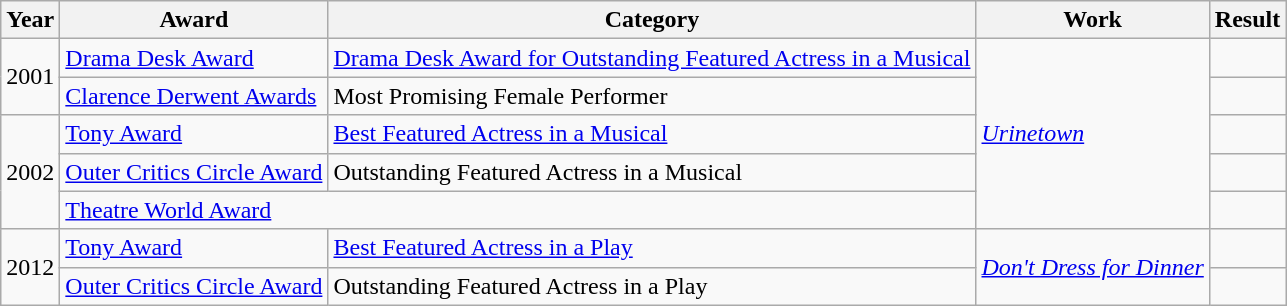<table class="wikitable">
<tr>
<th>Year</th>
<th>Award</th>
<th>Category</th>
<th>Work</th>
<th>Result</th>
</tr>
<tr>
<td rowspan="2">2001</td>
<td><a href='#'>Drama Desk Award</a></td>
<td><a href='#'>Drama Desk Award for Outstanding Featured Actress in a Musical</a></td>
<td rowspan="5"><em><a href='#'>Urinetown</a></em></td>
<td></td>
</tr>
<tr>
<td><a href='#'>Clarence Derwent Awards</a></td>
<td>Most Promising Female Performer</td>
<td></td>
</tr>
<tr>
<td rowspan="3">2002</td>
<td><a href='#'>Tony Award</a></td>
<td><a href='#'>Best Featured Actress in a Musical</a></td>
<td></td>
</tr>
<tr>
<td><a href='#'>Outer Critics Circle Award</a></td>
<td>Outstanding Featured Actress in a Musical</td>
<td></td>
</tr>
<tr>
<td colspan="2"><a href='#'>Theatre World Award</a></td>
<td></td>
</tr>
<tr>
<td rowspan="2">2012</td>
<td><a href='#'>Tony Award</a></td>
<td><a href='#'>Best Featured Actress in a Play</a></td>
<td rowspan="2"><em><a href='#'>Don't Dress for Dinner</a></em></td>
<td></td>
</tr>
<tr>
<td><a href='#'>Outer Critics Circle Award</a></td>
<td>Outstanding Featured Actress in a Play</td>
<td></td>
</tr>
</table>
